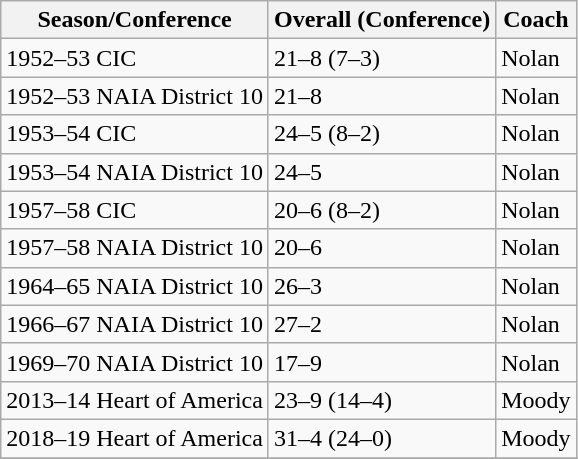<table class="wikitable">
<tr>
<th>Season/Conference</th>
<th>Overall (Conference)</th>
<th>Coach</th>
</tr>
<tr>
<td>1952–53 CIC</td>
<td>21–8 (7–3)</td>
<td>Nolan</td>
</tr>
<tr>
<td>1952–53 NAIA District 10</td>
<td>21–8</td>
<td>Nolan</td>
</tr>
<tr>
<td>1953–54 CIC</td>
<td>24–5 (8–2)</td>
<td>Nolan</td>
</tr>
<tr>
<td>1953–54 NAIA District 10</td>
<td>24–5</td>
<td>Nolan</td>
</tr>
<tr>
<td>1957–58 CIC</td>
<td>20–6 (8–2)</td>
<td>Nolan</td>
</tr>
<tr>
<td>1957–58 NAIA District 10</td>
<td>20–6</td>
<td>Nolan</td>
</tr>
<tr>
<td>1964–65 NAIA District 10</td>
<td>26–3</td>
<td>Nolan</td>
</tr>
<tr>
<td>1966–67 NAIA District 10</td>
<td>27–2</td>
<td>Nolan</td>
</tr>
<tr>
<td>1969–70 NAIA District 10</td>
<td>17–9</td>
<td>Nolan</td>
</tr>
<tr>
<td>2013–14 Heart of America</td>
<td>23–9 (14–4)</td>
<td>Moody</td>
</tr>
<tr>
<td>2018–19 Heart of America</td>
<td>31–4 (24–0)</td>
<td>Moody</td>
</tr>
<tr>
</tr>
</table>
